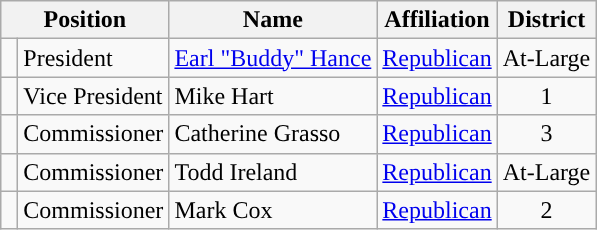<table class=wikitable>
<tr>
<th colspan=2 align=center valign=bottom>Position</th>
<th style="text-align:center;">Name</th>
<th valign=bottom>Affiliation</th>
<th valign=bottom align=center>District</th>
</tr>
<tr>
<td style="background-color:"> </td>
<td>President</td>
<td><a href='#'>Earl "Buddy" Hance</a></td>
<td style="text-align:center;"><a href='#'>Republican</a></td>
<td style="text-align:center;">At-Large</td>
</tr>
<tr>
<td style="background-color:"> </td>
<td>Vice President</td>
<td>Mike Hart</td>
<td style="text-align:center;"><a href='#'>Republican</a></td>
<td style="text-align:center;">1</td>
</tr>
<tr>
<td style="background-color:"> </td>
<td>Commissioner</td>
<td>Catherine Grasso</td>
<td style="text-align:center;"><a href='#'>Republican</a></td>
<td style="text-align:center;">3</td>
</tr>
<tr>
<td style="background-color:"> </td>
<td>Commissioner</td>
<td>Todd Ireland</td>
<td style="text-align:center;"><a href='#'>Republican</a></td>
<td style="text-align:center;">At-Large</td>
</tr>
<tr>
<td style="background-color:"> </td>
<td>Commissioner</td>
<td>Mark Cox</td>
<td style="text-align:center;"><a href='#'>Republican</a></td>
<td style="text-align:center;">2</td>
</tr>
</table>
